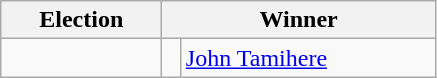<table class=wikitable>
<tr>
<th width=100>Election</th>
<th width=175 colspan=2>Winner</th>
</tr>
<tr>
<td></td>
<td></td>
<td><a href='#'>John Tamihere</a></td>
</tr>
</table>
